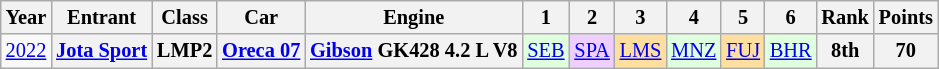<table class="wikitable" style="text-align:center; font-size:85%">
<tr>
<th>Year</th>
<th>Entrant</th>
<th>Class</th>
<th>Car</th>
<th>Engine</th>
<th>1</th>
<th>2</th>
<th>3</th>
<th>4</th>
<th>5</th>
<th>6</th>
<th>Rank</th>
<th>Points</th>
</tr>
<tr>
<td><a href='#'>2022</a></td>
<th nowrap><a href='#'>Jota Sport</a></th>
<th>LMP2</th>
<th nowrap><a href='#'>Oreca 07</a></th>
<th nowrap><a href='#'>Gibson</a> GK428 4.2 L V8</th>
<td style="background:#DFFFDF;"><a href='#'>SEB</a><br></td>
<td style="background:#EFCFFF;"><a href='#'>SPA</a><br></td>
<td style="background:#FFDF9F;"><a href='#'>LMS</a><br></td>
<td style="background:#DFFFDF;"><a href='#'>MNZ</a><br></td>
<td style="background:#FFDF9F;"><a href='#'>FUJ</a><br></td>
<td style="background:#DFFFDF;"><a href='#'>BHR</a><br></td>
<th>8th</th>
<th>70</th>
</tr>
</table>
